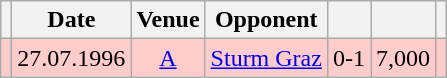<table class="wikitable" Style="text-align: center">
<tr>
<th></th>
<th>Date</th>
<th>Venue</th>
<th>Opponent</th>
<th></th>
<th></th>
<th></th>
</tr>
<tr style="background:#fcc">
<td></td>
<td>27.07.1996</td>
<td><a href='#'>A</a></td>
<td align="left"><a href='#'>Sturm Graz</a></td>
<td>0-1</td>
<td align="right">7,000</td>
<td align="left"></td>
</tr>
</table>
